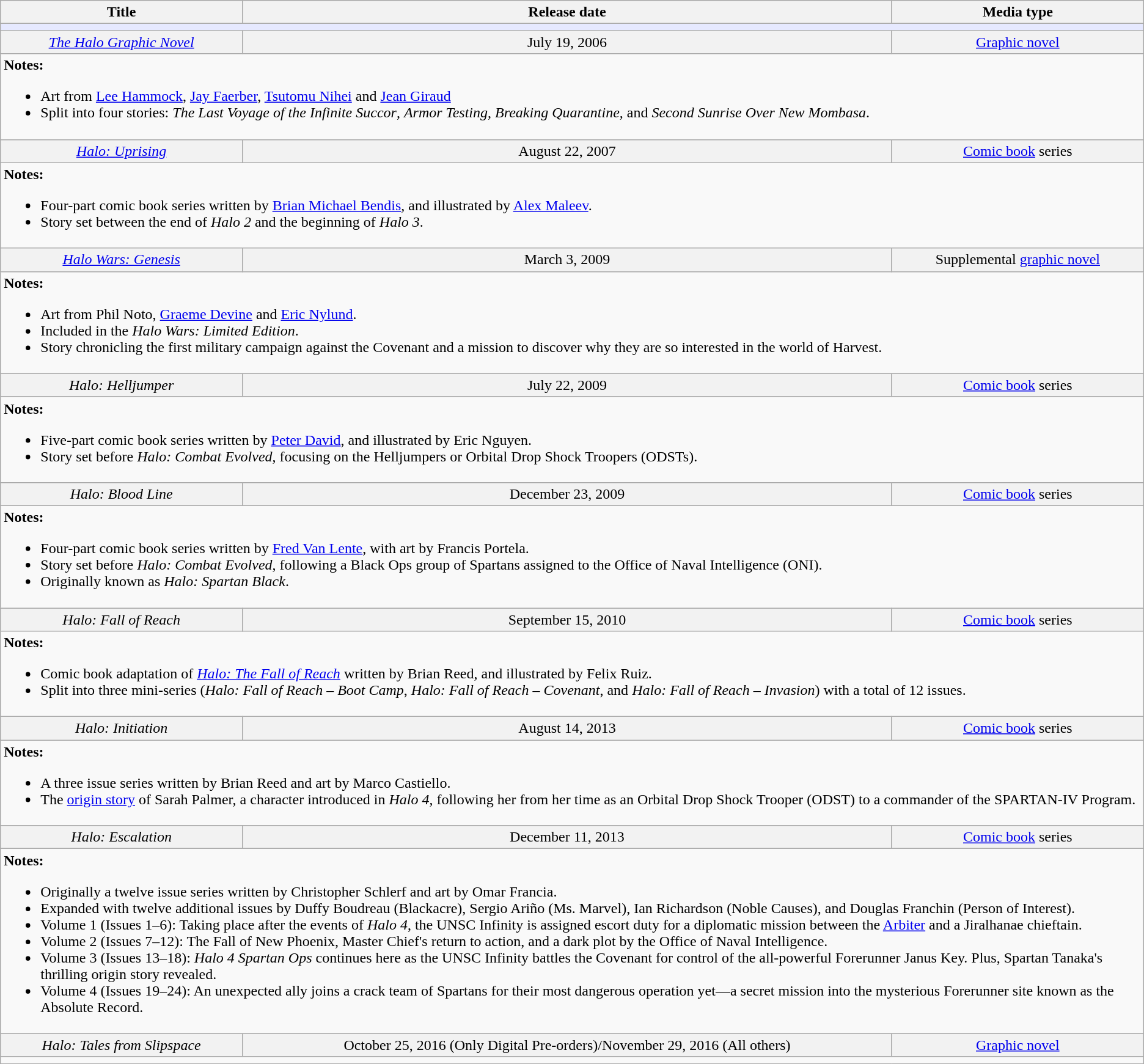<table class="wikitable">
<tr style="text-align: center;">
<th>Title</th>
<th>Release date</th>
<th>Media type</th>
</tr>
<tr>
<td colspan="3" bgcolor="#e6e9ff"></td>
</tr>
<tr bgcolor="#F2F2F2" align="center">
<td><em><a href='#'>The Halo Graphic Novel</a></em></td>
<td>July 19, 2006</td>
<td><a href='#'>Graphic novel</a></td>
</tr>
<tr>
<td colspan="3" style="border: none; vertical-align: top;"><strong>Notes:</strong><br><ul><li>Art from <a href='#'>Lee Hammock</a>, <a href='#'>Jay Faerber</a>, <a href='#'>Tsutomu Nihei</a> and <a href='#'>Jean Giraud</a></li><li>Split into four stories: <em>The Last Voyage of the Infinite Succor</em>, <em>Armor Testing</em>, <em>Breaking Quarantine</em>, and <em>Second Sunrise Over New Mombasa</em>.</li></ul></td>
</tr>
<tr bgcolor="#F2F2F2" align="center">
<td><em><a href='#'>Halo: Uprising</a></em></td>
<td>August 22, 2007</td>
<td><a href='#'>Comic book</a> series</td>
</tr>
<tr>
<td colspan="3" style="border: none; vertical-align: top;"><strong>Notes:</strong><br><ul><li>Four-part comic book series written by <a href='#'>Brian Michael Bendis</a>, and illustrated by <a href='#'>Alex Maleev</a>.</li><li>Story set between the end of <em>Halo 2</em> and the beginning of <em>Halo 3</em>.</li></ul></td>
</tr>
<tr bgcolor="#F2F2F2" align="center">
<td><em><a href='#'>Halo Wars: Genesis</a></em></td>
<td>March 3, 2009</td>
<td>Supplemental <a href='#'>graphic novel</a></td>
</tr>
<tr>
<td colspan="3" style="border: none; vertical-align: top;"><strong>Notes:</strong><br><ul><li>Art from Phil Noto, <a href='#'>Graeme Devine</a> and <a href='#'>Eric Nylund</a>.</li><li>Included in the <em>Halo Wars: Limited Edition</em>.</li><li>Story chronicling the first military campaign against the Covenant and a mission to discover why they are so interested in the world of Harvest.</li></ul></td>
</tr>
<tr bgcolor="#F2F2F2" align="center">
<td><em>Halo: Helljumper</em></td>
<td>July 22, 2009</td>
<td><a href='#'>Comic book</a> series</td>
</tr>
<tr>
<td colspan="3" style="border: none; vertical-align: top;"><strong>Notes:</strong><br><ul><li>Five-part comic book series written by <a href='#'>Peter David</a>, and illustrated by Eric Nguyen.</li><li>Story set before <em>Halo: Combat Evolved</em>, focusing on the Helljumpers or Orbital Drop Shock Troopers (ODSTs).</li></ul></td>
</tr>
<tr bgcolor="#F2F2F2" align="center">
<td><em>Halo: Blood Line</em></td>
<td>December 23, 2009</td>
<td><a href='#'>Comic book</a> series</td>
</tr>
<tr>
<td colspan="3" style="border: none; vertical-align: top;"><strong>Notes:</strong><br><ul><li>Four-part comic book series written by <a href='#'>Fred Van Lente</a>, with art by Francis Portela.</li><li>Story set before <em>Halo: Combat Evolved</em>, following a Black Ops group of Spartans assigned to the Office of Naval Intelligence (ONI).</li><li>Originally known as <em>Halo: Spartan Black</em>.</li></ul></td>
</tr>
<tr bgcolor="#F2F2F2" align="center">
<td><em>Halo: Fall of Reach</em></td>
<td>September 15, 2010</td>
<td><a href='#'>Comic book</a> series</td>
</tr>
<tr>
<td colspan="3" style="border: none; vertical-align: top;"><strong>Notes:</strong><br><ul><li>Comic book adaptation of <em><a href='#'>Halo: The Fall of Reach</a></em> written by Brian Reed, and illustrated by Felix Ruiz.</li><li>Split into three mini-series (<em>Halo: Fall of Reach – Boot Camp</em>, <em>Halo: Fall of Reach – Covenant</em>, and <em>Halo: Fall of Reach – Invasion</em>) with a total of 12 issues.</li></ul></td>
</tr>
<tr bgcolor="#F2F2F2" align="center">
<td><em>Halo: Initiation</em></td>
<td>August 14, 2013</td>
<td><a href='#'>Comic book</a> series</td>
</tr>
<tr>
<td colspan="3" style="border: none; vertical-align: top;"><strong>Notes:</strong><br><ul><li>A three issue series written by Brian Reed and art by Marco Castiello.</li><li>The <a href='#'>origin story</a> of Sarah Palmer, a character introduced in <em>Halo 4</em>, following her from her time as an Orbital Drop Shock Trooper (ODST) to a commander of the SPARTAN-IV Program.</li></ul></td>
</tr>
<tr bgcolor="#F2F2F2" align="center">
<td><em>Halo: Escalation</em></td>
<td>December 11, 2013</td>
<td><a href='#'>Comic book</a> series</td>
</tr>
<tr>
<td colspan="3" style="border: none; vertical-align: top;"><strong>Notes:</strong><br><ul><li>Originally a twelve issue series written by Christopher Schlerf and art by Omar Francia.</li><li>Expanded with twelve additional issues by Duffy Boudreau (Blackacre), Sergio Ariño (Ms. Marvel), Ian Richardson (Noble Causes), and Douglas Franchin (Person of Interest).</li><li>Volume 1 (Issues 1–6): Taking place after the events of <em>Halo 4</em>, the UNSC Infinity is assigned escort duty for a diplomatic mission between the <a href='#'>Arbiter</a> and a Jiralhanae chieftain.</li><li>Volume 2 (Issues 7–12): The Fall of New Phoenix, Master Chief's return to action, and a dark plot by the Office of Naval Intelligence.</li><li>Volume 3 (Issues 13–18): <em>Halo 4 Spartan Ops</em> continues here as the UNSC Infinity battles the Covenant for control of the all-powerful Forerunner Janus Key. Plus, Spartan Tanaka's thrilling origin story revealed.</li><li>Volume 4 (Issues 19–24): An unexpected ally joins a crack team of Spartans for their most dangerous operation yet—a secret mission into the mysterious Forerunner site known as the Absolute Record.</li></ul></td>
</tr>
<tr bgcolor="#F2F2F2" align="center">
<td><em>Halo: Tales from Slipspace</em></td>
<td>October 25, 2016 (Only Digital Pre-orders)/November 29, 2016 (All others)</td>
<td><a href='#'>Graphic novel</a></td>
</tr>
<tr>
<td colspan="3" style="border: none; vertical-align: top;"></td>
</tr>
</table>
